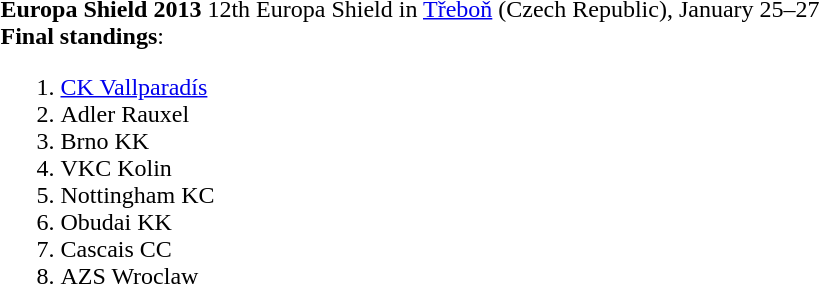<table>
<tr>
<td width="720" style="margin: 0 0 0 0" valig=top><br><strong>Europa Shield 2013</strong>
12th Europa Shield in <a href='#'>Třeboň</a> (Czech Republic), January 25–27<br><strong>Final standings</strong>:<ol><li><a href='#'>CK Vallparadís</a> </li><li>Adler Rauxel </li><li>Brno KK </li><li>VKC Kolin </li><li>Nottingham KC </li><li>Obudai KK </li><li>Cascais CC </li><li>AZS Wroclaw </li></ol></td>
</tr>
</table>
